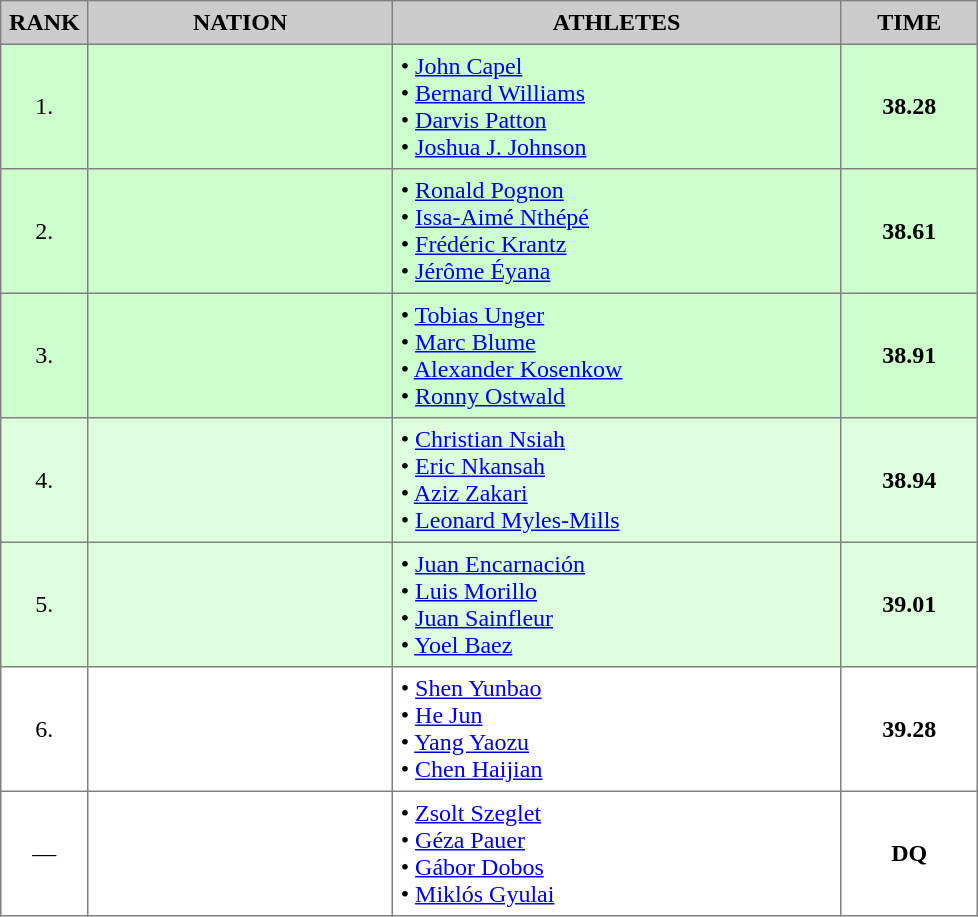<table border="1" cellspacing="2" cellpadding="5" style="border-collapse: collapse;">
<tr bgcolor="cccccc">
<th>RANK</th>
<th style="width: 12em">NATION</th>
<th style="width: 18em">ATHLETES</th>
<th style="width: 5em">TIME</th>
</tr>
<tr style="background:#ccffcc;">
<td align="center">1.</td>
<td align="center"></td>
<td>• <a href='#'>John Capel</a><br>• <a href='#'>Bernard Williams</a><br>• <a href='#'>Darvis Patton</a><br>• <a href='#'>Joshua J. Johnson</a></td>
<td align="center"><strong>38.28</strong></td>
</tr>
<tr style="background:#ccffcc;">
<td align="center">2.</td>
<td align="center"></td>
<td>• <a href='#'>Ronald Pognon</a><br>• <a href='#'>Issa-Aimé Nthépé</a><br>• <a href='#'>Frédéric Krantz</a><br>• <a href='#'>Jérôme Éyana</a></td>
<td align="center"><strong>38.61</strong></td>
</tr>
<tr style="background:#ccffcc;">
<td align="center">3.</td>
<td align="center"></td>
<td>• <a href='#'>Tobias Unger</a><br>• <a href='#'>Marc Blume</a><br>• <a href='#'>Alexander Kosenkow</a><br>• <a href='#'>Ronny Ostwald</a></td>
<td align="center"><strong>38.91</strong></td>
</tr>
<tr style="background:#ddffdd;">
<td align="center">4.</td>
<td align="center"></td>
<td>• <a href='#'>Christian Nsiah</a><br>• <a href='#'>Eric Nkansah</a><br>• <a href='#'>Aziz Zakari</a><br>• <a href='#'>Leonard Myles-Mills</a></td>
<td align="center"><strong>38.94</strong></td>
</tr>
<tr style="background:#ddffdd;">
<td align="center">5.</td>
<td align="center"></td>
<td>• <a href='#'>Juan Encarnación</a><br>• <a href='#'>Luis Morillo</a><br>• <a href='#'>Juan Sainfleur</a><br>• <a href='#'>Yoel Baez</a></td>
<td align="center"><strong>39.01</strong></td>
</tr>
<tr>
<td align="center">6.</td>
<td align="center"></td>
<td>• <a href='#'>Shen Yunbao</a><br>• <a href='#'>He Jun</a><br>• <a href='#'>Yang Yaozu</a><br>• <a href='#'>Chen Haijian</a></td>
<td align="center"><strong>39.28</strong></td>
</tr>
<tr>
<td align="center">—</td>
<td align="center"></td>
<td>• <a href='#'>Zsolt Szeglet</a><br>• <a href='#'>Géza Pauer</a><br>• <a href='#'>Gábor Dobos</a><br>• <a href='#'>Miklós Gyulai</a></td>
<td align="center"><strong>DQ</strong></td>
</tr>
</table>
